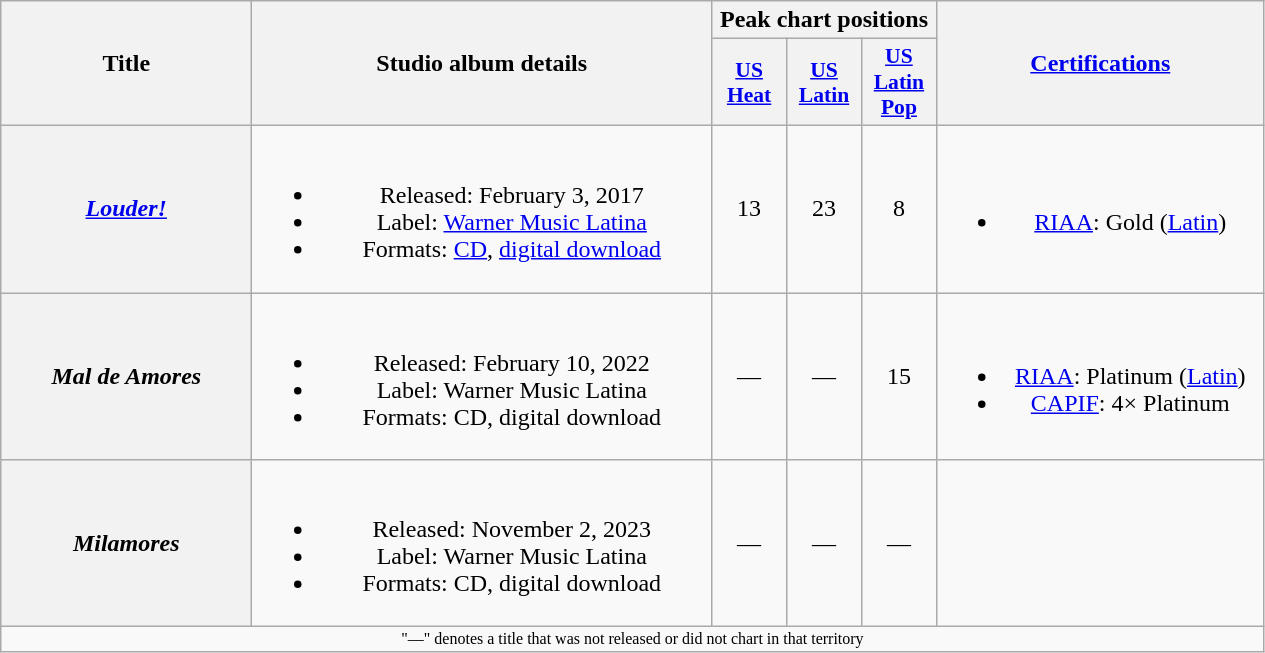<table class="wikitable plainrowheaders" style="text-align:center;">
<tr>
<th scope="col" rowspan="2" style="width:10em;">Title</th>
<th scope="col" rowspan="2" style="width:18.7em;">Studio album details</th>
<th scope="col" colspan="3">Peak chart positions</th>
<th scope="col" rowspan="2" style="width:13.2em;"><a href='#'>Certifications</a></th>
</tr>
<tr>
<th scope="col" style="width:3em;font-size:90%;"><a href='#'>US<br>Heat</a><br></th>
<th scope="col" style="width:3em;font-size:90%;"><a href='#'>US<br>Latin</a><br></th>
<th scope="col" style="width:3em;font-size:90%;"><a href='#'>US<br>Latin<br>Pop</a><br></th>
</tr>
<tr>
<th scope="row"><em><a href='#'>Louder!</a></em></th>
<td><br><ul><li>Released: February 3, 2017</li><li>Label: <a href='#'>Warner Music Latina</a></li><li>Formats: <a href='#'>CD</a>, <a href='#'>digital download</a></li></ul></td>
<td>13</td>
<td>23</td>
<td>8</td>
<td><br><ul><li><a href='#'>RIAA</a>: Gold (<a href='#'>Latin</a>)</li></ul></td>
</tr>
<tr>
<th scope="row"><em>Mal de Amores</em></th>
<td><br><ul><li>Released: February 10, 2022</li><li>Label: Warner Music Latina</li><li>Formats: CD, digital download</li></ul></td>
<td>—</td>
<td>—</td>
<td>15</td>
<td><br><ul><li><a href='#'>RIAA</a>: Platinum (<a href='#'>Latin</a>)</li><li><a href='#'>CAPIF</a>: 4× Platinum</li></ul></td>
</tr>
<tr>
<th scope="row"><em>Milamores</em></th>
<td><br><ul><li>Released: November 2, 2023</li><li>Label: Warner Music Latina</li><li>Formats: CD, digital download</li></ul></td>
<td>—</td>
<td>—</td>
<td>—</td>
<td></td>
</tr>
<tr>
<td colspan="14" style="text-align:center; font-size:8pt;">"—" denotes a title that was not released or did not chart in that territory</td>
</tr>
</table>
